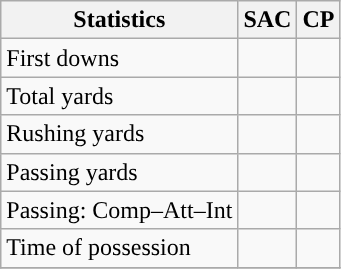<table class="wikitable" style="float: left;">
<tr>
<th>Statistics</th>
<th>SAC</th>
<th>CP</th>
</tr>
<tr>
<td>First downs</td>
<td></td>
<td></td>
</tr>
<tr>
<td>Total yards</td>
<td></td>
<td></td>
</tr>
<tr>
<td>Rushing yards</td>
<td></td>
<td></td>
</tr>
<tr>
<td>Passing yards</td>
<td></td>
<td></td>
</tr>
<tr>
<td>Passing: Comp–Att–Int</td>
<td></td>
<td></td>
</tr>
<tr>
<td>Time of possession</td>
<td></td>
<td></td>
</tr>
<tr>
</tr>
</table>
